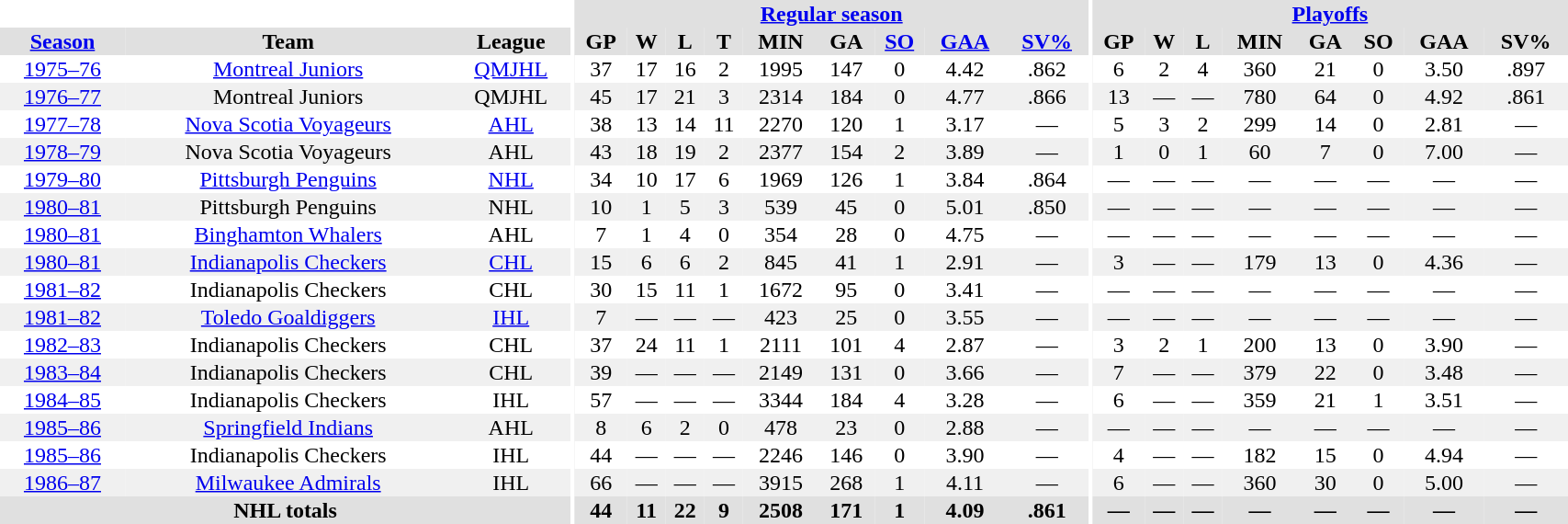<table border="0" cellpadding="1" cellspacing="0" style="width:90%; text-align:center;">
<tr bgcolor="#e0e0e0">
<th colspan="3" bgcolor="#ffffff"></th>
<th rowspan="99" bgcolor="#ffffff"></th>
<th colspan="9" bgcolor="#e0e0e0"><a href='#'>Regular season</a></th>
<th rowspan="99" bgcolor="#ffffff"></th>
<th colspan="8" bgcolor="#e0e0e0"><a href='#'>Playoffs</a></th>
</tr>
<tr bgcolor="#e0e0e0">
<th><a href='#'>Season</a></th>
<th>Team</th>
<th>League</th>
<th>GP</th>
<th>W</th>
<th>L</th>
<th>T</th>
<th>MIN</th>
<th>GA</th>
<th><a href='#'>SO</a></th>
<th><a href='#'>GAA</a></th>
<th><a href='#'>SV%</a></th>
<th>GP</th>
<th>W</th>
<th>L</th>
<th>MIN</th>
<th>GA</th>
<th>SO</th>
<th>GAA</th>
<th>SV%</th>
</tr>
<tr>
<td><a href='#'>1975–76</a></td>
<td><a href='#'>Montreal Juniors</a></td>
<td><a href='#'>QMJHL</a></td>
<td>37</td>
<td>17</td>
<td>16</td>
<td>2</td>
<td>1995</td>
<td>147</td>
<td>0</td>
<td>4.42</td>
<td>.862</td>
<td>6</td>
<td>2</td>
<td>4</td>
<td>360</td>
<td>21</td>
<td>0</td>
<td>3.50</td>
<td>.897</td>
</tr>
<tr bgcolor="#f0f0f0">
<td><a href='#'>1976–77</a></td>
<td>Montreal Juniors</td>
<td>QMJHL</td>
<td>45</td>
<td>17</td>
<td>21</td>
<td>3</td>
<td>2314</td>
<td>184</td>
<td>0</td>
<td>4.77</td>
<td>.866</td>
<td>13</td>
<td>—</td>
<td>—</td>
<td>780</td>
<td>64</td>
<td>0</td>
<td>4.92</td>
<td>.861</td>
</tr>
<tr>
<td><a href='#'>1977–78</a></td>
<td><a href='#'>Nova Scotia Voyageurs</a></td>
<td><a href='#'>AHL</a></td>
<td>38</td>
<td>13</td>
<td>14</td>
<td>11</td>
<td>2270</td>
<td>120</td>
<td>1</td>
<td>3.17</td>
<td>—</td>
<td>5</td>
<td>3</td>
<td>2</td>
<td>299</td>
<td>14</td>
<td>0</td>
<td>2.81</td>
<td>—</td>
</tr>
<tr bgcolor="#f0f0f0">
<td><a href='#'>1978–79</a></td>
<td>Nova Scotia Voyageurs</td>
<td>AHL</td>
<td>43</td>
<td>18</td>
<td>19</td>
<td>2</td>
<td>2377</td>
<td>154</td>
<td>2</td>
<td>3.89</td>
<td>—</td>
<td>1</td>
<td>0</td>
<td>1</td>
<td>60</td>
<td>7</td>
<td>0</td>
<td>7.00</td>
<td>—</td>
</tr>
<tr>
<td><a href='#'>1979–80</a></td>
<td><a href='#'>Pittsburgh Penguins</a></td>
<td><a href='#'>NHL</a></td>
<td>34</td>
<td>10</td>
<td>17</td>
<td>6</td>
<td>1969</td>
<td>126</td>
<td>1</td>
<td>3.84</td>
<td>.864</td>
<td>—</td>
<td>—</td>
<td>—</td>
<td>—</td>
<td>—</td>
<td>—</td>
<td>—</td>
<td>—</td>
</tr>
<tr bgcolor="#f0f0f0">
<td><a href='#'>1980–81</a></td>
<td>Pittsburgh Penguins</td>
<td>NHL</td>
<td>10</td>
<td>1</td>
<td>5</td>
<td>3</td>
<td>539</td>
<td>45</td>
<td>0</td>
<td>5.01</td>
<td>.850</td>
<td>—</td>
<td>—</td>
<td>—</td>
<td>—</td>
<td>—</td>
<td>—</td>
<td>—</td>
<td>—</td>
</tr>
<tr>
<td><a href='#'>1980–81</a></td>
<td><a href='#'>Binghamton Whalers</a></td>
<td>AHL</td>
<td>7</td>
<td>1</td>
<td>4</td>
<td>0</td>
<td>354</td>
<td>28</td>
<td>0</td>
<td>4.75</td>
<td>—</td>
<td>—</td>
<td>—</td>
<td>—</td>
<td>—</td>
<td>—</td>
<td>—</td>
<td>—</td>
<td>—</td>
</tr>
<tr bgcolor="#f0f0f0">
<td><a href='#'>1980–81</a></td>
<td><a href='#'>Indianapolis Checkers</a></td>
<td><a href='#'>CHL</a></td>
<td>15</td>
<td>6</td>
<td>6</td>
<td>2</td>
<td>845</td>
<td>41</td>
<td>1</td>
<td>2.91</td>
<td>—</td>
<td>3</td>
<td>—</td>
<td>—</td>
<td>179</td>
<td>13</td>
<td>0</td>
<td>4.36</td>
<td>—</td>
</tr>
<tr>
<td><a href='#'>1981–82</a></td>
<td>Indianapolis Checkers</td>
<td>CHL</td>
<td>30</td>
<td>15</td>
<td>11</td>
<td>1</td>
<td>1672</td>
<td>95</td>
<td>0</td>
<td>3.41</td>
<td>—</td>
<td>—</td>
<td>—</td>
<td>—</td>
<td>—</td>
<td>—</td>
<td>—</td>
<td>—</td>
<td>—</td>
</tr>
<tr bgcolor="#f0f0f0">
<td><a href='#'>1981–82</a></td>
<td><a href='#'>Toledo Goaldiggers</a></td>
<td><a href='#'>IHL</a></td>
<td>7</td>
<td>—</td>
<td>—</td>
<td>—</td>
<td>423</td>
<td>25</td>
<td>0</td>
<td>3.55</td>
<td>—</td>
<td>—</td>
<td>—</td>
<td>—</td>
<td>—</td>
<td>—</td>
<td>—</td>
<td>—</td>
<td>—</td>
</tr>
<tr>
<td><a href='#'>1982–83</a></td>
<td>Indianapolis Checkers</td>
<td>CHL</td>
<td>37</td>
<td>24</td>
<td>11</td>
<td>1</td>
<td>2111</td>
<td>101</td>
<td>4</td>
<td>2.87</td>
<td>—</td>
<td>3</td>
<td>2</td>
<td>1</td>
<td>200</td>
<td>13</td>
<td>0</td>
<td>3.90</td>
<td>—</td>
</tr>
<tr bgcolor="#f0f0f0">
<td><a href='#'>1983–84</a></td>
<td>Indianapolis Checkers</td>
<td>CHL</td>
<td>39</td>
<td>—</td>
<td>—</td>
<td>—</td>
<td>2149</td>
<td>131</td>
<td>0</td>
<td>3.66</td>
<td>—</td>
<td>7</td>
<td>—</td>
<td>—</td>
<td>379</td>
<td>22</td>
<td>0</td>
<td>3.48</td>
<td>—</td>
</tr>
<tr>
<td><a href='#'>1984–85</a></td>
<td>Indianapolis Checkers</td>
<td>IHL</td>
<td>57</td>
<td>—</td>
<td>—</td>
<td>—</td>
<td>3344</td>
<td>184</td>
<td>4</td>
<td>3.28</td>
<td>—</td>
<td>6</td>
<td>—</td>
<td>—</td>
<td>359</td>
<td>21</td>
<td>1</td>
<td>3.51</td>
<td>—</td>
</tr>
<tr bgcolor="#f0f0f0">
<td><a href='#'>1985–86</a></td>
<td><a href='#'>Springfield Indians</a></td>
<td>AHL</td>
<td>8</td>
<td>6</td>
<td>2</td>
<td>0</td>
<td>478</td>
<td>23</td>
<td>0</td>
<td>2.88</td>
<td>—</td>
<td>—</td>
<td>—</td>
<td>—</td>
<td>—</td>
<td>—</td>
<td>—</td>
<td>—</td>
<td>—</td>
</tr>
<tr>
<td><a href='#'>1985–86</a></td>
<td>Indianapolis Checkers</td>
<td>IHL</td>
<td>44</td>
<td>—</td>
<td>—</td>
<td>—</td>
<td>2246</td>
<td>146</td>
<td>0</td>
<td>3.90</td>
<td>—</td>
<td>4</td>
<td>—</td>
<td>—</td>
<td>182</td>
<td>15</td>
<td>0</td>
<td>4.94</td>
<td>—</td>
</tr>
<tr bgcolor="#f0f0f0">
<td><a href='#'>1986–87</a></td>
<td><a href='#'>Milwaukee Admirals</a></td>
<td>IHL</td>
<td>66</td>
<td>—</td>
<td>—</td>
<td>—</td>
<td>3915</td>
<td>268</td>
<td>1</td>
<td>4.11</td>
<td>—</td>
<td>6</td>
<td>—</td>
<td>—</td>
<td>360</td>
<td>30</td>
<td>0</td>
<td>5.00</td>
<td>—</td>
</tr>
<tr bgcolor="#e0e0e0">
<th colspan=3>NHL totals</th>
<th>44</th>
<th>11</th>
<th>22</th>
<th>9</th>
<th>2508</th>
<th>171</th>
<th>1</th>
<th>4.09</th>
<th>.861</th>
<th>—</th>
<th>—</th>
<th>—</th>
<th>—</th>
<th>—</th>
<th>—</th>
<th>—</th>
<th>—</th>
</tr>
</table>
